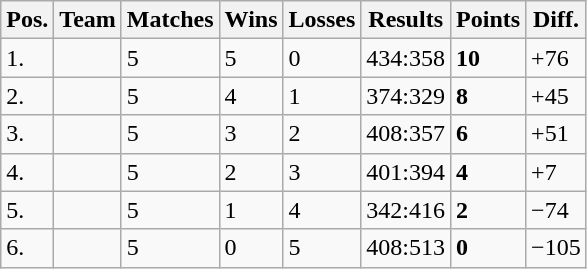<table class="wikitable">
<tr>
<th>Pos.</th>
<th>Team</th>
<th>Matches</th>
<th>Wins</th>
<th>Losses</th>
<th>Results</th>
<th>Points</th>
<th>Diff.</th>
</tr>
<tr>
<td>1.</td>
<td></td>
<td>5</td>
<td>5</td>
<td>0</td>
<td>434:358</td>
<td><strong>10</strong></td>
<td>+76</td>
</tr>
<tr>
<td>2.</td>
<td></td>
<td>5</td>
<td>4</td>
<td>1</td>
<td>374:329</td>
<td><strong>8</strong></td>
<td>+45</td>
</tr>
<tr>
<td>3.</td>
<td></td>
<td>5</td>
<td>3</td>
<td>2</td>
<td>408:357</td>
<td><strong>6</strong></td>
<td>+51</td>
</tr>
<tr>
<td>4.</td>
<td></td>
<td>5</td>
<td>2</td>
<td>3</td>
<td>401:394</td>
<td><strong>4</strong></td>
<td>+7</td>
</tr>
<tr>
<td>5.</td>
<td></td>
<td>5</td>
<td>1</td>
<td>4</td>
<td>342:416</td>
<td><strong>2</strong></td>
<td>−74</td>
</tr>
<tr>
<td>6.</td>
<td></td>
<td>5</td>
<td>0</td>
<td>5</td>
<td>408:513</td>
<td><strong>0</strong></td>
<td>−105</td>
</tr>
</table>
